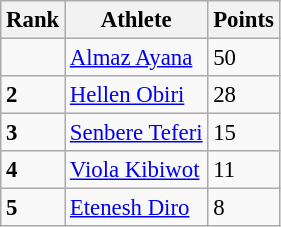<table class="wikitable" style="border-collapse: collapse; font-size: 95%;">
<tr>
<th>Rank</th>
<th>Athlete</th>
<th>Points</th>
</tr>
<tr>
<td></td>
<td><a href='#'>Almaz Ayana</a></td>
<td>50</td>
</tr>
<tr>
<td><strong>2</strong></td>
<td><a href='#'>Hellen Obiri</a></td>
<td>28</td>
</tr>
<tr>
<td><strong>3</strong></td>
<td><a href='#'>Senbere Teferi</a></td>
<td>15</td>
</tr>
<tr>
<td><strong>4</strong></td>
<td><a href='#'>Viola Kibiwot</a></td>
<td>11</td>
</tr>
<tr>
<td><strong>5</strong></td>
<td><a href='#'>Etenesh Diro</a></td>
<td>8</td>
</tr>
</table>
